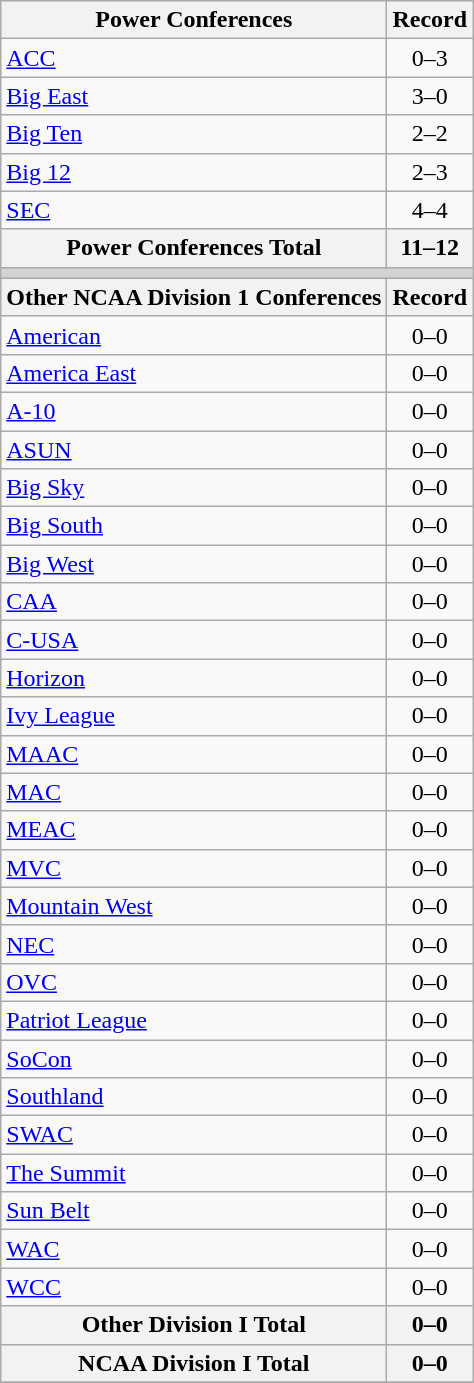<table class="wikitable">
<tr>
<th>Power Conferences</th>
<th>Record</th>
</tr>
<tr>
<td><a href='#'>ACC</a></td>
<td align=center>0–3</td>
</tr>
<tr>
<td><a href='#'>Big East</a></td>
<td align=center>3–0</td>
</tr>
<tr>
<td><a href='#'>Big Ten</a></td>
<td align=center>2–2</td>
</tr>
<tr>
<td><a href='#'>Big 12</a></td>
<td align=center>2–3</td>
</tr>
<tr>
<td><a href='#'>SEC</a></td>
<td align=center>4–4</td>
</tr>
<tr>
<th>Power Conferences Total</th>
<th>11–12</th>
</tr>
<tr>
<th colspan="2" style="background:lightgrey;"></th>
</tr>
<tr>
<th>Other NCAA Division 1 Conferences</th>
<th>Record</th>
</tr>
<tr>
<td><a href='#'>American</a></td>
<td align=center>0–0</td>
</tr>
<tr>
<td><a href='#'>America East</a></td>
<td align=center>0–0</td>
</tr>
<tr>
<td><a href='#'>A-10</a></td>
<td align=center>0–0</td>
</tr>
<tr>
<td><a href='#'>ASUN</a></td>
<td align=center>0–0</td>
</tr>
<tr>
<td><a href='#'>Big Sky</a></td>
<td align=center>0–0</td>
</tr>
<tr>
<td><a href='#'>Big South</a></td>
<td align=center>0–0</td>
</tr>
<tr>
<td><a href='#'>Big West</a></td>
<td align=center>0–0</td>
</tr>
<tr>
<td><a href='#'>CAA</a></td>
<td align=center>0–0</td>
</tr>
<tr>
<td><a href='#'>C-USA</a></td>
<td align=center>0–0</td>
</tr>
<tr>
<td><a href='#'>Horizon</a></td>
<td align=center>0–0</td>
</tr>
<tr>
<td><a href='#'>Ivy League</a></td>
<td align=center>0–0</td>
</tr>
<tr>
<td><a href='#'>MAAC</a></td>
<td align=center>0–0</td>
</tr>
<tr>
<td><a href='#'>MAC</a></td>
<td align=center>0–0</td>
</tr>
<tr>
<td><a href='#'>MEAC</a></td>
<td align=center>0–0</td>
</tr>
<tr>
<td><a href='#'>MVC</a></td>
<td align=center>0–0</td>
</tr>
<tr>
<td><a href='#'>Mountain West</a></td>
<td align=center>0–0</td>
</tr>
<tr>
<td><a href='#'>NEC</a></td>
<td align=center>0–0</td>
</tr>
<tr>
<td><a href='#'>OVC</a></td>
<td align=center>0–0</td>
</tr>
<tr>
<td><a href='#'>Patriot League</a></td>
<td align=center>0–0</td>
</tr>
<tr>
<td><a href='#'>SoCon</a></td>
<td align=center>0–0</td>
</tr>
<tr>
<td><a href='#'>Southland</a></td>
<td align=center>0–0</td>
</tr>
<tr>
<td><a href='#'>SWAC</a></td>
<td align=center>0–0</td>
</tr>
<tr>
<td><a href='#'>The Summit</a></td>
<td align=center>0–0</td>
</tr>
<tr>
<td><a href='#'>Sun Belt</a></td>
<td align=center>0–0</td>
</tr>
<tr>
<td><a href='#'>WAC</a></td>
<td align=center>0–0</td>
</tr>
<tr>
<td><a href='#'>WCC</a></td>
<td align=center>0–0</td>
</tr>
<tr>
<th>Other Division I Total</th>
<th>0–0</th>
</tr>
<tr>
<th>NCAA Division I Total</th>
<th>0–0</th>
</tr>
<tr>
</tr>
</table>
